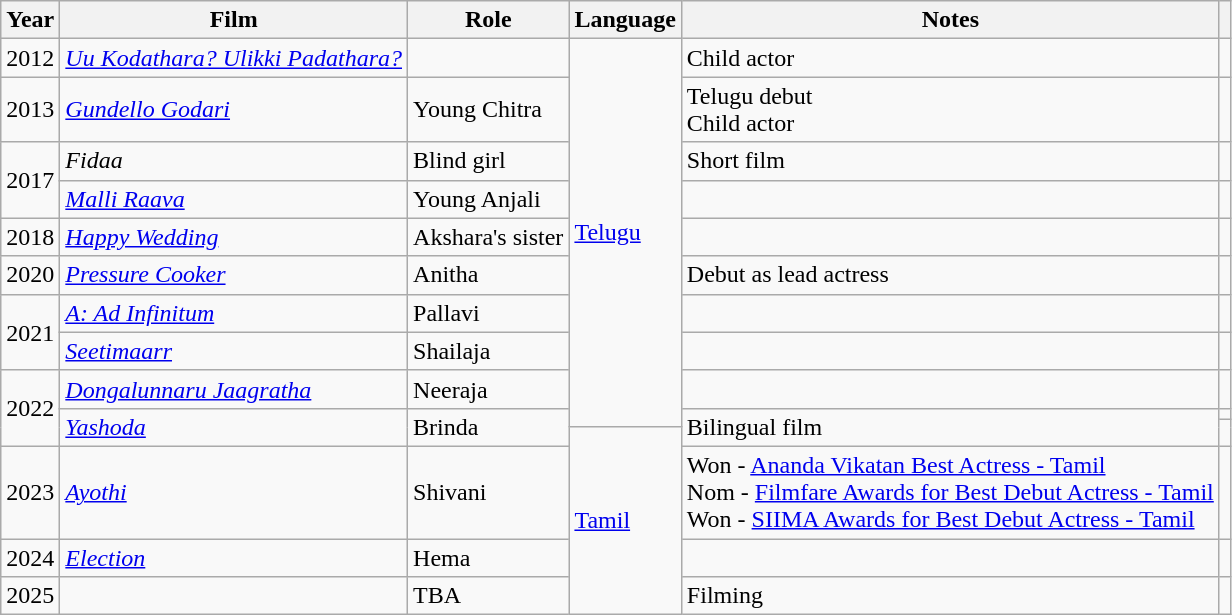<table class="wikitable sortable">
<tr>
<th scope="col">Year</th>
<th scope="col">Film</th>
<th scope="col">Role</th>
<th>Language</th>
<th scope="col" class="unsortable">Notes</th>
<th scope="col" class="unsortable"></th>
</tr>
<tr>
<td>2012</td>
<td><em><a href='#'>Uu Kodathara? Ulikki Padathara?</a></em></td>
<td></td>
<td rowspan="11"><a href='#'>Telugu</a></td>
<td>Child actor</td>
<td style="text-align:center;"></td>
</tr>
<tr>
<td>2013</td>
<td><em><a href='#'>Gundello Godari</a></em></td>
<td>Young Chitra</td>
<td>Telugu debut <br> Child actor</td>
<td style="text-align:center;"></td>
</tr>
<tr>
<td rowspan="2">2017</td>
<td><em>Fidaa</em></td>
<td>Blind girl</td>
<td>Short film</td>
<td style="text-align:center;"></td>
</tr>
<tr>
<td><em><a href='#'>Malli Raava</a></em></td>
<td>Young Anjali</td>
<td></td>
<td style="text-align:center;"></td>
</tr>
<tr>
<td>2018</td>
<td><em><a href='#'>Happy Wedding</a></em></td>
<td>Akshara's sister</td>
<td></td>
<td></td>
</tr>
<tr>
<td>2020</td>
<td><em><a href='#'>Pressure Cooker</a></em></td>
<td>Anitha</td>
<td>Debut as lead actress</td>
<td style="text-align:center;"></td>
</tr>
<tr>
<td rowspan="2">2021</td>
<td><em><a href='#'>A: Ad Infinitum</a></em></td>
<td>Pallavi</td>
<td></td>
<td style="text-align:center;"></td>
</tr>
<tr>
<td><em><a href='#'>Seetimaarr</a></em></td>
<td>Shailaja</td>
<td></td>
<td style="text-align:center;"></td>
</tr>
<tr>
<td rowspan="4">2022</td>
<td><em><a href='#'>Dongalunnaru Jaagratha</a></em></td>
<td>Neeraja</td>
<td></td>
<td></td>
</tr>
<tr>
<td rowspan="3"><em><a href='#'>Yashoda</a></em></td>
<td rowspan="3">Brinda</td>
<td rowspan="3">Bilingual film</td>
<td></td>
</tr>
<tr>
<td rowspan="2"></td>
</tr>
<tr>
<td rowspan="4"><a href='#'>Tamil</a></td>
</tr>
<tr>
<td>2023</td>
<td><em><a href='#'>Ayothi</a></em></td>
<td>Shivani</td>
<td>Won - <a href='#'>Ananda Vikatan Best Actress - Tamil</a> <br> Nom - <a href='#'>Filmfare Awards for Best Debut Actress - Tamil</a> <br> Won - <a href='#'>SIIMA Awards for Best Debut Actress - Tamil</a></td>
<td style="text-align:center;"></td>
</tr>
<tr>
<td>2024</td>
<td><em><a href='#'>Election</a></em></td>
<td>Hema</td>
<td></td>
<td style="text-align:center;"></td>
</tr>
<tr>
<td>2025</td>
<td></td>
<td>TBA</td>
<td>Filming</td>
<td></td>
</tr>
</table>
